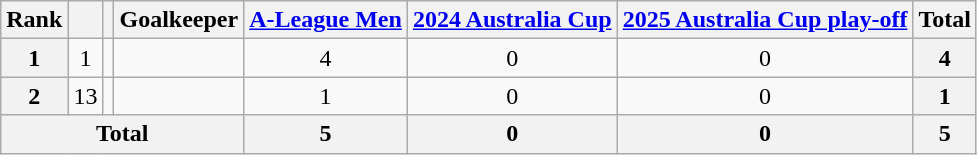<table class="wikitable" style="text-align:center">
<tr>
<th>Rank</th>
<th></th>
<th></th>
<th>Goalkeeper</th>
<th><a href='#'>A-League Men</a></th>
<th><a href='#'>2024 Australia Cup</a></th>
<th><a href='#'>2025 Australia Cup play-off</a></th>
<th>Total</th>
</tr>
<tr>
<th>1</th>
<td>1</td>
<td></td>
<td align="left"></td>
<td>4</td>
<td>0</td>
<td>0</td>
<th>4</th>
</tr>
<tr>
<th>2</th>
<td>13</td>
<td></td>
<td align="left"></td>
<td>1</td>
<td>0</td>
<td>0</td>
<th>1</th>
</tr>
<tr>
<th colspan="4">Total</th>
<th>5</th>
<th>0</th>
<th>0</th>
<th>5</th>
</tr>
</table>
